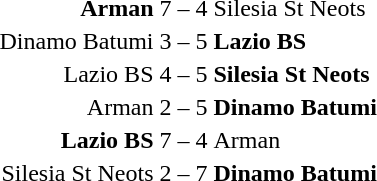<table>
<tr>
<td></td>
<th width=auto></th>
<td></td>
</tr>
<tr>
<td align=right><strong>Arman</strong> </td>
<td align=center>7 – 4</td>
<td align=left> Silesia St Neots</td>
</tr>
<tr>
<td align=right>Dinamo Batumi </td>
<td align=center>3 – 5 </td>
<td align=left> <strong>Lazio BS</strong></td>
</tr>
<tr>
<td align=right>Lazio BS </td>
<td align=center>4 – 5</td>
<td align=left> <strong>Silesia St Neots</strong></td>
</tr>
<tr>
<td align=right>Arman </td>
<td align=center>2 – 5</td>
<td align=left> <strong>Dinamo Batumi</strong></td>
</tr>
<tr>
<td align=right><strong>Lazio BS</strong> </td>
<td align=center>7 – 4</td>
<td align=left> Arman</td>
</tr>
<tr>
<td align=right>Silesia St Neots </td>
<td align=center>2 – 7</td>
<td align=left> <strong>Dinamo Batumi</strong></td>
</tr>
</table>
